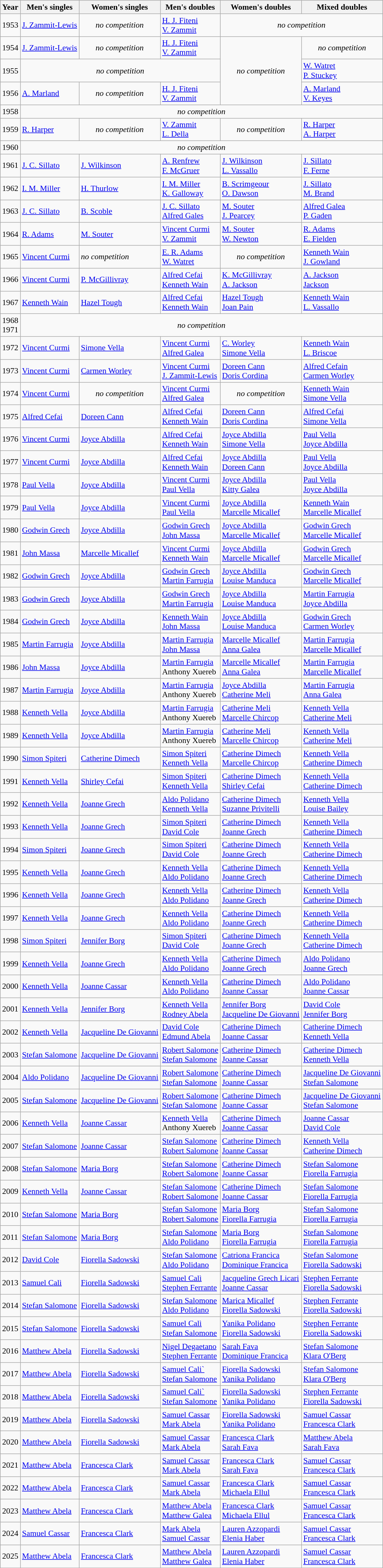<table class=wikitable style="font-size:90%;">
<tr>
<th>Year</th>
<th>Men's singles</th>
<th>Women's singles</th>
<th>Men's doubles</th>
<th>Women's doubles</th>
<th>Mixed doubles</th>
</tr>
<tr>
<td>1953</td>
<td><a href='#'>J. Zammit-Lewis</a></td>
<td align=center><em>no competition</em></td>
<td><a href='#'>H. J. Fiteni</a> <br> <a href='#'>V. Zammit</a></td>
<td colspan=2 align=center><em>no competition</em></td>
</tr>
<tr>
<td>1954</td>
<td><a href='#'>J. Zammit-Lewis</a></td>
<td align=center><em>no competition</em></td>
<td><a href='#'>H. J. Fiteni</a> <br> <a href='#'>V. Zammit</a></td>
<td rowspan=3 align=center><em>no competition</em></td>
<td align=center><em>no competition</em></td>
</tr>
<tr>
<td>1955</td>
<td colspan=3 align=center><em>no competition</em></td>
<td><a href='#'>W. Watret</a> <br> <a href='#'>P. Stuckey</a></td>
</tr>
<tr>
<td>1956</td>
<td><a href='#'>A. Marland</a></td>
<td align=center><em>no competition</em></td>
<td><a href='#'>H. J. Fiteni</a> <br> <a href='#'>V. Zammit</a></td>
<td><a href='#'>A. Marland</a> <br> <a href='#'>V. Keyes</a></td>
</tr>
<tr>
<td>1958</td>
<td colspan=5 align=center><em>no competition</em></td>
</tr>
<tr>
<td>1959</td>
<td><a href='#'>R. Harper</a></td>
<td align=center><em>no competition</em></td>
<td><a href='#'>V. Zammit</a> <br> <a href='#'>L. Della</a></td>
<td align=center><em>no competition</em></td>
<td><a href='#'>R. Harper</a> <br> <a href='#'>A. Harper</a></td>
</tr>
<tr>
<td>1960</td>
<td colspan=5 align=center><em>no competition</em></td>
</tr>
<tr>
<td>1961</td>
<td><a href='#'>J. C. Sillato</a></td>
<td><a href='#'>J. Wilkinson</a></td>
<td><a href='#'>A. Renfrew</a> <br> <a href='#'>F. McGruer</a></td>
<td><a href='#'>J. Wilkinson</a> <br> <a href='#'>L. Vassallo</a></td>
<td><a href='#'>J. Sillato</a> <br> <a href='#'>F. Ferne</a></td>
</tr>
<tr>
<td>1962</td>
<td><a href='#'>I. M. Miller</a></td>
<td><a href='#'>H. Thurlow</a></td>
<td><a href='#'>I. M. Miller</a> <br> <a href='#'>K. Galloway</a></td>
<td><a href='#'>B. Scrimgeour</a> <br> <a href='#'>O. Dawson</a></td>
<td><a href='#'>J. Sillato</a> <br> <a href='#'>M. Brand</a></td>
</tr>
<tr>
<td>1963</td>
<td><a href='#'>J. C. Sillato</a></td>
<td><a href='#'>B. Scoble</a></td>
<td><a href='#'>J. C. Sillato</a> <br> <a href='#'>Alfred Gales</a></td>
<td><a href='#'>M. Souter</a> <br> <a href='#'>J. Pearcey</a></td>
<td><a href='#'>Alfred Galea</a> <br> <a href='#'>P. Gaden</a></td>
</tr>
<tr>
<td>1964</td>
<td><a href='#'>R. Adams</a></td>
<td><a href='#'>M. Souter</a></td>
<td><a href='#'>Vincent Curmi</a> <br> <a href='#'>V. Zammit</a></td>
<td><a href='#'>M. Souter</a> <br> <a href='#'>W. Newton</a></td>
<td><a href='#'>R. Adams</a> <br> <a href='#'>E. Fielden</a></td>
</tr>
<tr>
<td>1965</td>
<td><a href='#'>Vincent Curmi</a></td>
<td><em>no competition</em></td>
<td><a href='#'>E. R. Adams</a> <br> <a href='#'>W. Watret</a></td>
<td align=center><em>no competition</em></td>
<td><a href='#'>Kenneth Wain</a> <br> <a href='#'>J. Gowland</a></td>
</tr>
<tr>
<td>1966</td>
<td><a href='#'>Vincent Curmi</a></td>
<td><a href='#'>P. McGillivray</a></td>
<td><a href='#'>Alfred Cefai</a> <br> <a href='#'>Kenneth Wain</a></td>
<td><a href='#'>K. McGillivray</a> <br> <a href='#'>A. Jackson</a></td>
<td><a href='#'>A. Jackson</a> <br> <a href='#'>Jackson</a></td>
</tr>
<tr>
<td>1967</td>
<td><a href='#'>Kenneth Wain</a></td>
<td><a href='#'>Hazel Tough</a></td>
<td><a href='#'>Alfred Cefai</a> <br> <a href='#'>Kenneth Wain</a></td>
<td><a href='#'>Hazel Tough</a> <br> <a href='#'>Joan Pain</a></td>
<td><a href='#'>Kenneth Wain</a> <br> <a href='#'>L. Vassallo</a></td>
</tr>
<tr>
<td>1968<br>1971</td>
<td colspan=5 align=center><em>no competition</em></td>
</tr>
<tr>
<td>1972</td>
<td><a href='#'>Vincent Curmi</a></td>
<td><a href='#'>Simone Vella</a></td>
<td><a href='#'>Vincent Curmi</a> <br> <a href='#'>Alfred Galea</a></td>
<td><a href='#'>C. Worley</a> <br> <a href='#'>Simone Vella</a></td>
<td><a href='#'>Kenneth Wain</a> <br> <a href='#'>L. Briscoe</a></td>
</tr>
<tr>
<td>1973</td>
<td><a href='#'>Vincent Curmi</a></td>
<td><a href='#'>Carmen Worley</a></td>
<td><a href='#'>Vincent Curmi</a> <br> <a href='#'>J. Zammit-Lewis</a></td>
<td><a href='#'>Doreen Cann</a> <br> <a href='#'>Doris Cordina</a></td>
<td><a href='#'>Alfred Cefain</a> <br> <a href='#'>Carmen Worley</a></td>
</tr>
<tr>
<td>1974</td>
<td><a href='#'>Vincent Curmi</a></td>
<td align=center><em>no competition</em></td>
<td><a href='#'>Vincent Curmi</a> <br> <a href='#'>Alfred Galea</a></td>
<td align=center><em>no competition</em></td>
<td><a href='#'>Kenneth Wain</a> <br> <a href='#'>Simone Vella</a></td>
</tr>
<tr>
<td>1975</td>
<td><a href='#'>Alfred Cefai</a></td>
<td><a href='#'>Doreen Cann</a></td>
<td><a href='#'>Alfred Cefai</a> <br> <a href='#'>Kenneth Wain</a></td>
<td><a href='#'>Doreen Cann</a> <br> <a href='#'>Doris Cordina</a></td>
<td><a href='#'>Alfred Cefai</a> <br> <a href='#'>Simone Vella</a></td>
</tr>
<tr>
<td>1976</td>
<td><a href='#'>Vincent Curmi</a></td>
<td><a href='#'>Joyce Abdilla</a></td>
<td><a href='#'>Alfred Cefai</a> <br> <a href='#'>Kenneth Wain</a></td>
<td><a href='#'>Joyce Abdilla</a> <br> <a href='#'>Simone Vella</a></td>
<td><a href='#'>Paul Vella</a> <br> <a href='#'>Joyce Abdilla</a></td>
</tr>
<tr>
<td>1977</td>
<td><a href='#'>Vincent Curmi</a></td>
<td><a href='#'>Joyce Abdilla</a></td>
<td><a href='#'>Alfred Cefai</a> <br> <a href='#'>Kenneth Wain</a></td>
<td><a href='#'>Joyce Abdilla</a> <br> <a href='#'>Doreen Cann</a></td>
<td><a href='#'>Paul Vella</a> <br> <a href='#'>Joyce Abdilla</a></td>
</tr>
<tr>
<td>1978</td>
<td><a href='#'>Paul Vella</a></td>
<td><a href='#'>Joyce Abdilla</a></td>
<td><a href='#'>Vincent Curmi</a> <br> <a href='#'>Paul Vella</a></td>
<td><a href='#'>Joyce Abdilla</a> <br> <a href='#'>Kitty Galea</a></td>
<td><a href='#'>Paul Vella</a> <br> <a href='#'>Joyce Abdilla</a></td>
</tr>
<tr>
<td>1979</td>
<td><a href='#'>Paul Vella</a></td>
<td><a href='#'>Joyce Abdilla</a></td>
<td><a href='#'>Vincent Curmi</a> <br> <a href='#'>Paul Vella</a></td>
<td><a href='#'>Joyce Abdilla</a> <br> <a href='#'>Marcelle Micallef</a></td>
<td><a href='#'>Kenneth Wain</a> <br> <a href='#'>Marcelle Micallef</a></td>
</tr>
<tr>
<td>1980</td>
<td><a href='#'>Godwin Grech</a></td>
<td><a href='#'>Joyce Abdilla</a></td>
<td><a href='#'>Godwin Grech</a> <br> <a href='#'>John Massa</a></td>
<td><a href='#'>Joyce Abdilla</a> <br> <a href='#'>Marcelle Micallef</a></td>
<td><a href='#'>Godwin Grech</a> <br> <a href='#'>Marcelle Micallef</a></td>
</tr>
<tr>
<td>1981</td>
<td><a href='#'>John Massa</a></td>
<td><a href='#'>Marcelle Micallef</a></td>
<td><a href='#'>Vincent Curmi</a> <br> <a href='#'>Kenneth Wain</a></td>
<td><a href='#'>Joyce Abdilla</a> <br> <a href='#'>Marcelle Micallef</a></td>
<td><a href='#'>Godwin Grech</a> <br> <a href='#'>Marcelle Micallef</a></td>
</tr>
<tr>
<td>1982</td>
<td><a href='#'>Godwin Grech</a></td>
<td><a href='#'>Joyce Abdilla</a></td>
<td><a href='#'>Godwin Grech</a> <br> <a href='#'>Martin Farrugia</a></td>
<td><a href='#'>Joyce Abdilla</a> <br> <a href='#'>Louise Manduca</a></td>
<td><a href='#'>Godwin Grech</a> <br> <a href='#'>Marcelle Micallef</a></td>
</tr>
<tr>
<td>1983</td>
<td><a href='#'>Godwin Grech</a></td>
<td><a href='#'>Joyce Abdilla</a></td>
<td><a href='#'>Godwin Grech</a> <br> <a href='#'>Martin Farrugia</a></td>
<td><a href='#'>Joyce Abdilla</a> <br> <a href='#'>Louise Manduca</a></td>
<td><a href='#'>Martin Farrugia</a> <br> <a href='#'>Joyce Abdilla</a></td>
</tr>
<tr>
<td>1984</td>
<td><a href='#'>Godwin Grech</a></td>
<td><a href='#'>Joyce Abdilla</a></td>
<td><a href='#'>Kenneth Wain</a> <br> <a href='#'>John Massa</a></td>
<td><a href='#'>Joyce Abdilla</a> <br> <a href='#'>Louise Manduca</a></td>
<td><a href='#'>Godwin Grech</a> <br> <a href='#'>Carmen Worley</a></td>
</tr>
<tr>
<td>1985</td>
<td><a href='#'>Martin Farrugia</a></td>
<td><a href='#'>Joyce Abdilla</a></td>
<td><a href='#'>Martin Farrugia</a> <br> <a href='#'>John Massa</a></td>
<td><a href='#'>Marcelle Micallef</a> <br> <a href='#'>Anna Galea</a></td>
<td><a href='#'>Martin Farrugia</a> <br> <a href='#'>Marcelle Micallef</a></td>
</tr>
<tr>
<td>1986</td>
<td><a href='#'>John Massa</a></td>
<td><a href='#'>Joyce Abdilla</a></td>
<td><a href='#'>Martin Farrugia</a> <br> Anthony Xuereb</td>
<td><a href='#'>Marcelle Micallef</a> <br> <a href='#'>Anna Galea</a></td>
<td><a href='#'>Martin Farrugia</a> <br> <a href='#'>Marcelle Micallef</a></td>
</tr>
<tr>
<td>1987</td>
<td><a href='#'>Martin Farrugia</a></td>
<td><a href='#'>Joyce Abdilla</a></td>
<td><a href='#'>Martin Farrugia</a> <br> Anthony Xuereb</td>
<td><a href='#'>Joyce Abdilla</a> <br> <a href='#'>Catherine Meli</a></td>
<td><a href='#'>Martin Farrugia</a> <br> <a href='#'>Anna Galea</a></td>
</tr>
<tr>
<td>1988</td>
<td><a href='#'>Kenneth Vella</a></td>
<td><a href='#'>Joyce Abdilla</a></td>
<td><a href='#'>Martin Farrugia</a> <br> Anthony Xuereb</td>
<td><a href='#'>Catherine Meli</a> <br> <a href='#'>Marcelle Chircop</a></td>
<td><a href='#'>Kenneth Vella</a> <br> <a href='#'>Catherine Meli</a></td>
</tr>
<tr>
<td>1989</td>
<td><a href='#'>Kenneth Vella</a></td>
<td><a href='#'>Joyce Abdilla</a></td>
<td><a href='#'>Martin Farrugia</a> <br> Anthony Xuereb</td>
<td><a href='#'>Catherine Meli</a> <br> <a href='#'>Marcelle Chircop</a></td>
<td><a href='#'>Kenneth Vella</a> <br> <a href='#'>Catherine Meli</a></td>
</tr>
<tr>
<td>1990</td>
<td><a href='#'>Simon Spiteri</a></td>
<td><a href='#'>Catherine Dimech</a></td>
<td><a href='#'>Simon Spiteri</a> <br> <a href='#'>Kenneth Vella</a></td>
<td><a href='#'>Catherine Dimech</a> <br> <a href='#'>Marcelle Chircop</a></td>
<td><a href='#'>Kenneth Vella</a> <br> <a href='#'>Catherine Dimech</a></td>
</tr>
<tr>
<td>1991</td>
<td><a href='#'>Kenneth Vella</a></td>
<td><a href='#'>Shirley Cefai</a></td>
<td><a href='#'>Simon Spiteri</a> <br> <a href='#'>Kenneth Vella</a></td>
<td><a href='#'>Catherine Dimech</a> <br> <a href='#'>Shirley Cefai</a></td>
<td><a href='#'>Kenneth Vella</a> <br> <a href='#'>Catherine Dimech</a></td>
</tr>
<tr>
<td>1992</td>
<td><a href='#'>Kenneth Vella</a></td>
<td><a href='#'>Joanne Grech</a></td>
<td><a href='#'>Aldo Polidano</a> <br> <a href='#'>Kenneth Vella</a></td>
<td><a href='#'>Catherine Dimech</a> <br> <a href='#'>Suzanne Privitelli</a></td>
<td><a href='#'>Kenneth Vella</a> <br> <a href='#'>Louise Bailey</a></td>
</tr>
<tr>
<td>1993</td>
<td><a href='#'>Kenneth Vella</a></td>
<td><a href='#'>Joanne Grech</a></td>
<td><a href='#'>Simon Spiteri</a> <br> <a href='#'>David Cole</a></td>
<td><a href='#'>Catherine Dimech</a> <br> <a href='#'>Joanne Grech</a></td>
<td><a href='#'>Kenneth Vella</a> <br> <a href='#'>Catherine Dimech</a></td>
</tr>
<tr>
<td>1994</td>
<td><a href='#'>Simon Spiteri</a></td>
<td><a href='#'>Joanne Grech</a></td>
<td><a href='#'>Simon Spiteri</a> <br> <a href='#'>David Cole</a></td>
<td><a href='#'>Catherine Dimech</a> <br> <a href='#'>Joanne Grech</a></td>
<td><a href='#'>Kenneth Vella</a> <br> <a href='#'>Catherine Dimech</a></td>
</tr>
<tr>
<td>1995</td>
<td><a href='#'>Kenneth Vella</a></td>
<td><a href='#'>Joanne Grech</a></td>
<td><a href='#'>Kenneth Vella</a> <br> <a href='#'>Aldo Polidano</a></td>
<td><a href='#'>Catherine Dimech</a> <br> <a href='#'>Joanne Grech</a></td>
<td><a href='#'>Kenneth Vella</a> <br> <a href='#'>Catherine Dimech</a></td>
</tr>
<tr>
<td>1996</td>
<td><a href='#'>Kenneth Vella</a></td>
<td><a href='#'>Joanne Grech</a></td>
<td><a href='#'>Kenneth Vella</a> <br> <a href='#'>Aldo Polidano</a></td>
<td><a href='#'>Catherine Dimech</a> <br> <a href='#'>Joanne Grech</a></td>
<td><a href='#'>Kenneth Vella</a> <br> <a href='#'>Catherine Dimech</a></td>
</tr>
<tr>
<td>1997</td>
<td><a href='#'>Kenneth Vella</a></td>
<td><a href='#'>Joanne Grech</a></td>
<td><a href='#'>Kenneth Vella</a> <br> <a href='#'>Aldo Polidano</a></td>
<td><a href='#'>Catherine Dimech</a> <br> <a href='#'>Joanne Grech</a></td>
<td><a href='#'>Kenneth Vella</a> <br> <a href='#'>Catherine Dimech</a></td>
</tr>
<tr>
<td>1998</td>
<td><a href='#'>Simon Spiteri</a></td>
<td><a href='#'>Jennifer Borg</a></td>
<td><a href='#'>Simon Spiteri</a> <br> <a href='#'>David Cole</a></td>
<td><a href='#'>Catherine Dimech</a> <br> <a href='#'>Joanne Grech</a></td>
<td><a href='#'>Kenneth Vella</a> <br> <a href='#'>Catherine Dimech</a></td>
</tr>
<tr>
<td>1999</td>
<td><a href='#'>Kenneth Vella</a></td>
<td><a href='#'>Joanne Grech</a></td>
<td><a href='#'>Kenneth Vella</a> <br> <a href='#'>Aldo Polidano</a></td>
<td><a href='#'>Catherine Dimech</a> <br> <a href='#'>Joanne Grech</a></td>
<td><a href='#'>Aldo Polidano</a> <br> <a href='#'>Joanne Grech</a></td>
</tr>
<tr>
<td>2000</td>
<td><a href='#'>Kenneth Vella</a></td>
<td><a href='#'>Joanne Cassar</a></td>
<td><a href='#'>Kenneth Vella</a> <br> <a href='#'>Aldo Polidano</a></td>
<td><a href='#'>Catherine Dimech</a> <br> <a href='#'>Joanne Cassar</a></td>
<td><a href='#'>Aldo Polidano</a> <br> <a href='#'>Joanne Cassar</a></td>
</tr>
<tr>
<td>2001</td>
<td><a href='#'>Kenneth Vella</a></td>
<td><a href='#'>Jennifer Borg</a></td>
<td><a href='#'>Kenneth Vella</a> <br> <a href='#'>Rodney Abela</a></td>
<td><a href='#'>Jennifer Borg</a> <br> <a href='#'>Jacqueline De Giovanni</a></td>
<td><a href='#'>David Cole</a> <br> <a href='#'>Jennifer Borg</a></td>
</tr>
<tr>
<td>2002</td>
<td><a href='#'>Kenneth Vella</a></td>
<td><a href='#'>Jacqueline De Giovanni</a></td>
<td><a href='#'>David Cole</a> <br> <a href='#'>Edmund Abela</a></td>
<td><a href='#'>Catherine Dimech</a> <br> <a href='#'>Joanne Cassar</a></td>
<td><a href='#'>Catherine Dimech</a> <br> <a href='#'>Kenneth Vella</a></td>
</tr>
<tr>
<td>2003</td>
<td><a href='#'>Stefan Salomone</a></td>
<td><a href='#'>Jacqueline De Giovanni</a></td>
<td><a href='#'>Robert Salomone</a> <br> <a href='#'>Stefan Salomone</a></td>
<td><a href='#'>Catherine Dimech</a> <br> <a href='#'>Joanne Cassar</a></td>
<td><a href='#'>Catherine Dimech</a> <br> <a href='#'>Kenneth Vella</a></td>
</tr>
<tr>
<td>2004</td>
<td><a href='#'>Aldo Polidano</a></td>
<td><a href='#'>Jacqueline De Giovanni</a></td>
<td><a href='#'>Robert Salomone</a> <br> <a href='#'>Stefan Salomone</a></td>
<td><a href='#'>Catherine Dimech</a> <br> <a href='#'>Joanne Cassar</a></td>
<td><a href='#'>Jacqueline De Giovanni</a> <br> <a href='#'>Stefan Salomone</a></td>
</tr>
<tr>
<td>2005</td>
<td><a href='#'>Stefan Salomone</a></td>
<td><a href='#'>Jacqueline De Giovanni</a></td>
<td><a href='#'>Robert Salomone</a> <br> <a href='#'>Stefan Salomone</a></td>
<td><a href='#'>Catherine Dimech</a> <br> <a href='#'>Joanne Cassar</a></td>
<td><a href='#'>Jacqueline De Giovanni</a> <br> <a href='#'>Stefan Salomone</a></td>
</tr>
<tr>
<td>2006</td>
<td><a href='#'>Kenneth Vella</a></td>
<td><a href='#'>Joanne Cassar</a></td>
<td><a href='#'>Kenneth Vella</a> <br> Anthony Xuereb</td>
<td><a href='#'>Catherine Dimech</a> <br> <a href='#'>Joanne Cassar</a></td>
<td><a href='#'>Joanne Cassar</a> <br> <a href='#'>David Cole</a></td>
</tr>
<tr>
<td>2007</td>
<td><a href='#'>Stefan Salomone</a></td>
<td><a href='#'>Joanne Cassar</a></td>
<td><a href='#'>Stefan Salomone</a> <br> <a href='#'>Robert Salomone</a></td>
<td><a href='#'>Catherine Dimech</a> <br> <a href='#'>Joanne Cassar</a></td>
<td><a href='#'>Kenneth Vella</a> <br> <a href='#'>Catherine Dimech</a></td>
</tr>
<tr>
<td>2008</td>
<td><a href='#'>Stefan Salomone</a></td>
<td><a href='#'>Maria Borg</a></td>
<td><a href='#'>Stefan Salomone</a> <br> <a href='#'>Robert Salomone</a></td>
<td><a href='#'>Catherine Dimech</a> <br> <a href='#'>Joanne Cassar</a></td>
<td><a href='#'>Stefan Salomone</a> <br> <a href='#'>Fiorella Farrugia</a></td>
</tr>
<tr>
<td>2009</td>
<td><a href='#'>Kenneth Vella</a></td>
<td><a href='#'>Joanne Cassar</a></td>
<td><a href='#'>Stefan Salomone</a> <br> <a href='#'>Robert Salomone</a></td>
<td><a href='#'>Catherine Dimech</a> <br> <a href='#'>Joanne Cassar</a></td>
<td><a href='#'>Stefan Salomone</a> <br> <a href='#'>Fiorella Farrugia</a></td>
</tr>
<tr>
<td>2010</td>
<td><a href='#'>Stefan Salomone</a></td>
<td><a href='#'>Maria Borg</a></td>
<td><a href='#'>Stefan Salomone</a> <br> <a href='#'>Robert Salomone</a></td>
<td><a href='#'>Maria Borg</a> <br> <a href='#'>Fiorella Farrugia</a></td>
<td><a href='#'>Stefan Salomone</a> <br> <a href='#'>Fiorella Farrugia</a></td>
</tr>
<tr>
<td>2011</td>
<td><a href='#'>Stefan Salomone</a></td>
<td><a href='#'>Maria Borg</a></td>
<td><a href='#'>Stefan Salomone</a> <br> <a href='#'>Aldo Polidano</a></td>
<td><a href='#'>Maria Borg</a> <br> <a href='#'>Fiorella Farrugia</a></td>
<td><a href='#'>Stefan Salomone</a> <br> <a href='#'>Fiorella Farrugia</a></td>
</tr>
<tr>
<td>2012</td>
<td><a href='#'>David Cole</a></td>
<td><a href='#'>Fiorella Sadowski</a></td>
<td><a href='#'>Stefan Salomone</a> <br> <a href='#'>Aldo Polidano</a></td>
<td><a href='#'>Catriona Francica</a> <br> <a href='#'>Dominique Francica</a></td>
<td><a href='#'>Stefan Salomone</a> <br> <a href='#'>Fiorella Sadowski</a></td>
</tr>
<tr>
<td>2013</td>
<td><a href='#'>Samuel Calì</a></td>
<td><a href='#'>Fiorella Sadowski</a></td>
<td><a href='#'>Samuel Calì</a> <br> <a href='#'>Stephen Ferrante</a></td>
<td><a href='#'>Jacqueline Grech Licari</a> <br> <a href='#'>Joanne Cassar</a></td>
<td><a href='#'>Stephen Ferrante</a> <br> <a href='#'>Fiorella Sadowski</a></td>
</tr>
<tr>
<td>2014</td>
<td><a href='#'>Stefan Salomone</a></td>
<td><a href='#'>Fiorella Sadowski</a></td>
<td><a href='#'>Stefan Salomone</a> <br> <a href='#'>Aldo Polidano</a></td>
<td><a href='#'>Marica Micallef</a> <br> <a href='#'>Fiorella Sadowski</a></td>
<td><a href='#'>Stephen Ferrante</a> <br> <a href='#'>Fiorella Sadowski</a></td>
</tr>
<tr>
<td>2015</td>
<td><a href='#'>Stefan Salomone</a></td>
<td><a href='#'>Fiorella Sadowski</a></td>
<td><a href='#'>Samuel Calì</a> <br> <a href='#'>Stefan Salomone</a></td>
<td><a href='#'>Yanika Polidano</a> <br> <a href='#'>Fiorella Sadowski</a></td>
<td><a href='#'>Stephen Ferrante</a> <br> <a href='#'>Fiorella Sadowski</a></td>
</tr>
<tr>
<td>2016</td>
<td><a href='#'>Matthew Abela</a></td>
<td><a href='#'>Fiorella Sadowski</a></td>
<td><a href='#'>Nigel Degaetano</a> <br> <a href='#'>Stephen Ferrante</a></td>
<td><a href='#'>Sarah Fava</a> <br> <a href='#'>Dominique Francica</a></td>
<td><a href='#'>Stefan Salomone</a> <br> <a href='#'>Klara O'Berg</a></td>
</tr>
<tr>
<td>2017</td>
<td><a href='#'>Matthew Abela</a></td>
<td><a href='#'>Fiorella Sadowski</a></td>
<td><a href='#'>Samuel Cali`</a> <br> <a href='#'>Stefan Salomone</a></td>
<td><a href='#'>Fiorella Sadowski</a> <br> <a href='#'>Yanika Polidano</a></td>
<td><a href='#'>Stefan Salomone</a> <br> <a href='#'>Klara O'Berg</a></td>
</tr>
<tr>
<td>2018</td>
<td><a href='#'>Matthew Abela</a></td>
<td><a href='#'>Fiorella Sadowski</a></td>
<td><a href='#'>Samuel Cali`</a> <br> <a href='#'>Stefan Salomone</a></td>
<td><a href='#'>Fiorella Sadowski</a> <br> <a href='#'>Yanika Polidano</a></td>
<td><a href='#'>Stephen Ferrante</a> <br> <a href='#'>Fiorella Sadowski</a></td>
</tr>
<tr>
<td>2019</td>
<td><a href='#'>Matthew Abela</a></td>
<td><a href='#'>Fiorella Sadowski</a></td>
<td><a href='#'>Samuel Cassar</a> <br> <a href='#'>Mark Abela</a></td>
<td><a href='#'>Fiorella Sadowski</a> <br> <a href='#'>Yanika Polidano</a></td>
<td><a href='#'>Samuel Cassar</a> <br> <a href='#'>Francesca Clark</a></td>
</tr>
<tr>
<td>2020</td>
<td><a href='#'>Matthew Abela</a></td>
<td><a href='#'>Fiorella Sadowski</a></td>
<td><a href='#'>Samuel Cassar</a> <br> <a href='#'>Mark Abela</a></td>
<td><a href='#'>Francesca Clark</a> <br> <a href='#'>Sarah Fava</a></td>
<td><a href='#'>Matthew Abela</a> <br> <a href='#'>Sarah Fava</a></td>
</tr>
<tr>
<td>2021</td>
<td><a href='#'>Matthew Abela</a></td>
<td><a href='#'>Francesca Clark</a></td>
<td><a href='#'>Samuel Cassar</a> <br> <a href='#'>Mark Abela</a></td>
<td><a href='#'>Francesca Clark</a> <br> <a href='#'>Sarah Fava</a></td>
<td><a href='#'>Samuel Cassar</a> <br> <a href='#'>Francesca Clark</a></td>
</tr>
<tr>
<td>2022</td>
<td><a href='#'>Matthew Abela</a></td>
<td><a href='#'>Francesca Clark</a></td>
<td><a href='#'>Samuel Cassar</a> <br> <a href='#'>Mark Abela</a></td>
<td><a href='#'>Francesca Clark</a> <br> <a href='#'>Michaela Ellul</a></td>
<td><a href='#'>Samuel Cassar</a> <br> <a href='#'>Francesca Clark</a></td>
</tr>
<tr>
<td>2023</td>
<td><a href='#'>Matthew Abela</a></td>
<td><a href='#'>Francesca Clark</a></td>
<td><a href='#'>Matthew Abela</a> <br> <a href='#'>Matthew Galea</a></td>
<td><a href='#'>Francesca Clark</a> <br> <a href='#'>Michaela Ellul</a></td>
<td><a href='#'>Samuel Cassar</a> <br> <a href='#'>Francesca Clark</a></td>
</tr>
<tr>
<td>2024</td>
<td><a href='#'>Samuel Cassar</a></td>
<td><a href='#'>Francesca Clark</a></td>
<td><a href='#'>Mark Abela</a> <br> <a href='#'>Samuel Cassar</a></td>
<td><a href='#'>Lauren Azzopardi</a> <br> <a href='#'>Elenia Haber</a></td>
<td><a href='#'>Samuel Cassar</a> <br> <a href='#'>Francesca Clark</a></td>
</tr>
<tr>
<td>2025</td>
<td><a href='#'>Matthew Abela</a></td>
<td><a href='#'>Francesca Clark</a></td>
<td><a href='#'>Matthew Abela</a> <br> <a href='#'>Matthew Galea</a></td>
<td><a href='#'>Lauren Azzopardi</a> <br> <a href='#'>Elenia Haber</a></td>
<td><a href='#'>Samuel Cassar</a> <br> <a href='#'>Francesca Clark</a></td>
</tr>
<tr>
</tr>
</table>
